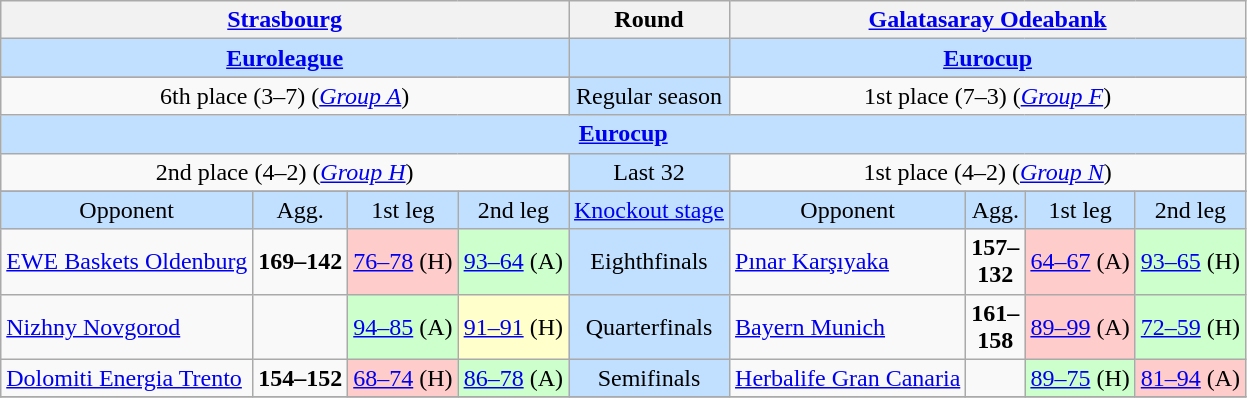<table class="wikitable" style="text-align:center;">
<tr>
<th colspan=4> <a href='#'>Strasbourg</a></th>
<th>Round</th>
<th colspan=4> <a href='#'>Galatasaray Odeabank</a></th>
</tr>
<tr bgcolor=#c1e0ff>
<td colspan=4><strong><a href='#'>Euroleague</a></strong></td>
<td></td>
<td colspan=4><strong><a href='#'>Eurocup</a></strong></td>
</tr>
<tr style="background:#c1e0ff">
</tr>
<tr>
<td colspan=4 valign=top>6th place (3–7) (<em><a href='#'>Group A</a></em>)</td>
<td bgcolor=c1e0ff>Regular season</td>
<td colspan=4 valign=top>1st place (7–3) (<em><a href='#'>Group F</a></em>)</td>
</tr>
<tr bgcolor=#c1e0ff>
<td colspan=9><strong><a href='#'>Eurocup</a></strong></td>
</tr>
<tr>
<td colspan=4 valign=top>2nd place (4–2) (<em><a href='#'>Group H</a></em>)</td>
<td bgcolor=c1e0ff>Last 32</td>
<td colspan=4 valign=top>1st place (4–2) (<em><a href='#'>Group N</a></em>)</td>
</tr>
<tr>
</tr>
<tr style="background:#c1e0ff">
<td>Opponent</td>
<td>Agg.</td>
<td>1st leg</td>
<td>2nd leg</td>
<td><a href='#'>Knockout stage</a></td>
<td>Opponent</td>
<td width=30>Agg.</td>
<td>1st leg</td>
<td>2nd leg</td>
</tr>
<tr>
<td align=left> <a href='#'>EWE Baskets Oldenburg</a></td>
<td><strong>169–142</strong></td>
<td bgcolor=#fcc><a href='#'>76–78</a> (H)</td>
<td bgcolor=#cfc><a href='#'>93–64</a> (A)</td>
<td bgcolor=c1e0ff>Eighthfinals</td>
<td align=left> <a href='#'>Pınar Karşıyaka</a></td>
<td><strong>157–132</strong></td>
<td bgcolor=#fcc><a href='#'>64–67</a> (A)</td>
<td bgcolor=#cfc><a href='#'>93–65</a> (H)</td>
</tr>
<tr>
<td align=left> <a href='#'>Nizhny Novgorod</a></td>
<td></td>
<td bgcolor=#cfc><a href='#'>94–85</a> (A)</td>
<td bgcolor=#ffc><a href='#'>91–91</a> (H)</td>
<td bgcolor=c1e0ff>Quarterfinals</td>
<td align=left> <a href='#'>Bayern Munich</a></td>
<td><strong>161–158</strong></td>
<td bgcolor=#fcc><a href='#'>89–99</a> (A)</td>
<td bgcolor=#cfc><a href='#'>72–59</a> (H)</td>
</tr>
<tr>
<td align=left> <a href='#'>Dolomiti Energia Trento</a></td>
<td><strong>154–152</strong></td>
<td bgcolor=#fcc><a href='#'>68–74</a> (H)</td>
<td bgcolor=#cfc><a href='#'>86–78</a> (A)</td>
<td bgcolor=c1e0ff>Semifinals</td>
<td align=left> <a href='#'>Herbalife Gran Canaria</a></td>
<td></td>
<td bgcolor=#cfc><a href='#'>89–75</a> (H)</td>
<td bgcolor=#fcc><a href='#'>81–94</a> (A)</td>
</tr>
<tr>
</tr>
</table>
